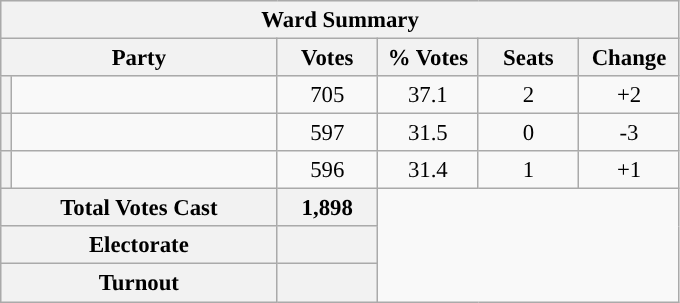<table class="wikitable" style="font-size: 95%;">
<tr style="background-color:#E9E9E9">
<th colspan="6">Ward Summary</th>
</tr>
<tr style="background-color:#E9E9E9">
<th colspan="2">Party</th>
<th style="width: 60px">Votes</th>
<th style="width: 60px">% Votes</th>
<th style="width: 60px">Seats</th>
<th style="width: 60px">Change</th>
</tr>
<tr>
<th style="background-color: "></th>
<td style="width: 170px"><a href='#'></a></td>
<td align="center">705</td>
<td align="center">37.1</td>
<td align="center">2</td>
<td align="center">+2</td>
</tr>
<tr>
<th style="background-color: "></th>
<td style="width: 170px"><a href='#'></a></td>
<td align="center">597</td>
<td align="center">31.5</td>
<td align="center">0</td>
<td align="center">-3</td>
</tr>
<tr>
<th style="background-color: "></th>
<td style="width: 170px"><a href='#'></a></td>
<td align="center">596</td>
<td align="center">31.4</td>
<td align="center">1</td>
<td align="center">+1</td>
</tr>
<tr style="background-color:#E9E9E9">
<th colspan="2">Total Votes Cast</th>
<th style="width: 60px">1,898</th>
</tr>
<tr style="background-color:#E9E9E9">
<th colspan="2">Electorate</th>
<th style="width: 60px"></th>
</tr>
<tr style="background-color:#E9E9E9">
<th colspan="2">Turnout</th>
<th style="width: 60px"></th>
</tr>
</table>
